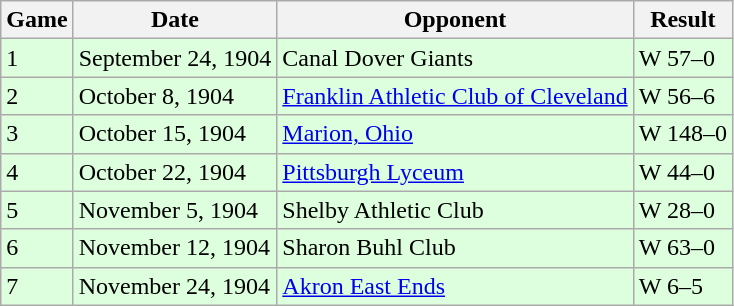<table class="wikitable">
<tr>
<th>Game</th>
<th>Date</th>
<th>Opponent</th>
<th>Result</th>
</tr>
<tr style="background: #ddffdd;">
<td>1</td>
<td>September 24, 1904</td>
<td>Canal Dover Giants</td>
<td>W 57–0</td>
</tr>
<tr style="background: #ddffdd;">
<td>2</td>
<td>October 8, 1904</td>
<td><a href='#'>Franklin Athletic Club of Cleveland</a></td>
<td>W 56–6</td>
</tr>
<tr style="background: #ddffdd;">
<td>3</td>
<td>October 15, 1904</td>
<td><a href='#'>Marion, Ohio</a></td>
<td>W 148–0</td>
</tr>
<tr style="background: #ddffdd;">
<td>4</td>
<td>October 22, 1904</td>
<td><a href='#'>Pittsburgh Lyceum</a></td>
<td>W 44–0</td>
</tr>
<tr style="background: #ddffdd;">
<td>5</td>
<td>November 5, 1904</td>
<td>Shelby Athletic Club</td>
<td>W 28–0</td>
</tr>
<tr style="background: #ddffdd;">
<td>6</td>
<td>November 12, 1904</td>
<td>Sharon Buhl Club</td>
<td>W 63–0</td>
</tr>
<tr style="background: #ddffdd;">
<td>7</td>
<td>November 24, 1904</td>
<td><a href='#'>Akron East Ends</a></td>
<td>W 6–5</td>
</tr>
</table>
